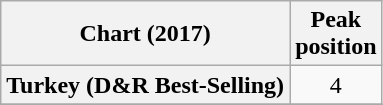<table class="wikitable plainrowheaders sortable" style="text-align:center;" border="1">
<tr>
<th scope="col">Chart (2017)</th>
<th scope="col">Peak<br>position</th>
</tr>
<tr>
<th scope="row">Turkey (D&R Best-Selling)</th>
<td>4</td>
</tr>
<tr>
</tr>
</table>
